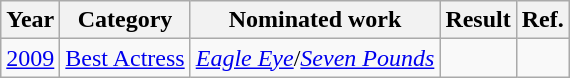<table class="wikitable">
<tr>
<th>Year</th>
<th>Category</th>
<th>Nominated work</th>
<th>Result</th>
<th>Ref.</th>
</tr>
<tr>
<td><a href='#'>2009</a></td>
<td><a href='#'>Best Actress</a></td>
<td><em><a href='#'>Eagle Eye</a></em>/<em><a href='#'>Seven Pounds</a></em></td>
<td></td>
<td></td>
</tr>
</table>
